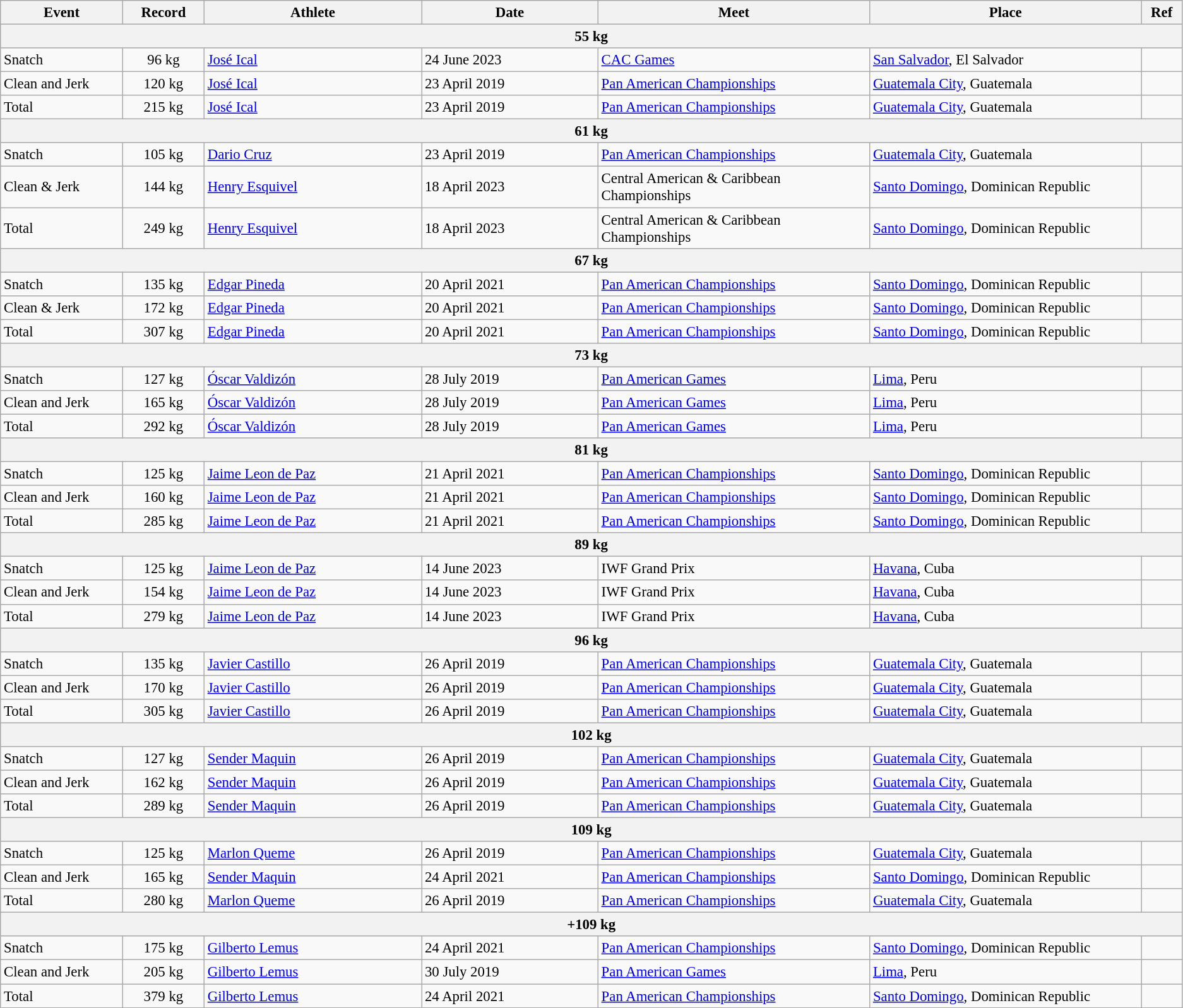<table class="wikitable" style="font-size:95%;">
<tr>
<th width=9%>Event</th>
<th width=6%>Record</th>
<th width=16%>Athlete</th>
<th width=13%>Date</th>
<th width=20%>Meet</th>
<th width=20%>Place</th>
<th width=3%>Ref</th>
</tr>
<tr bgcolor="#DDDDDD">
<th colspan="7">55 kg</th>
</tr>
<tr>
<td>Snatch</td>
<td align="center">96 kg</td>
<td><a href='#'>José Ical</a></td>
<td>24 June 2023</td>
<td><a href='#'>CAC Games</a></td>
<td><a href='#'>San Salvador</a>, El Salvador</td>
<td></td>
</tr>
<tr>
<td>Clean and Jerk</td>
<td align="center">120 kg</td>
<td><a href='#'>José Ical</a></td>
<td>23 April 2019</td>
<td><a href='#'>Pan American Championships</a></td>
<td><a href='#'>Guatemala City</a>, Guatemala</td>
<td></td>
</tr>
<tr>
<td>Total</td>
<td align="center">215 kg</td>
<td><a href='#'>José Ical</a></td>
<td>23 April 2019</td>
<td><a href='#'>Pan American Championships</a></td>
<td><a href='#'>Guatemala City</a>, Guatemala</td>
<td></td>
</tr>
<tr bgcolor="#DDDDDD">
<th colspan="7">61 kg</th>
</tr>
<tr>
<td>Snatch</td>
<td align="center">105 kg</td>
<td><a href='#'>Dario Cruz</a></td>
<td>23 April 2019</td>
<td><a href='#'>Pan American Championships</a></td>
<td><a href='#'>Guatemala City</a>, Guatemala</td>
<td></td>
</tr>
<tr>
<td>Clean & Jerk</td>
<td align="center">144 kg</td>
<td><a href='#'>Henry Esquivel</a></td>
<td>18 April 2023</td>
<td>Central American & Caribbean Championships</td>
<td><a href='#'>Santo Domingo</a>, Dominican Republic</td>
<td></td>
</tr>
<tr>
<td>Total</td>
<td align="center">249 kg</td>
<td><a href='#'>Henry Esquivel</a></td>
<td>18 April 2023</td>
<td>Central American & Caribbean Championships</td>
<td><a href='#'>Santo Domingo</a>, Dominican Republic</td>
<td></td>
</tr>
<tr bgcolor="#DDDDDD">
<th colspan="7">67 kg</th>
</tr>
<tr>
<td>Snatch</td>
<td align="center">135 kg</td>
<td><a href='#'>Edgar Pineda</a></td>
<td>20 April 2021</td>
<td><a href='#'>Pan American Championships</a></td>
<td><a href='#'>Santo Domingo</a>, Dominican Republic</td>
<td></td>
</tr>
<tr>
<td>Clean & Jerk</td>
<td align="center">172 kg</td>
<td><a href='#'>Edgar Pineda</a></td>
<td>20 April 2021</td>
<td><a href='#'>Pan American Championships</a></td>
<td><a href='#'>Santo Domingo</a>, Dominican Republic</td>
<td></td>
</tr>
<tr>
<td>Total</td>
<td align="center">307 kg</td>
<td><a href='#'>Edgar Pineda</a></td>
<td>20 April 2021</td>
<td><a href='#'>Pan American Championships</a></td>
<td><a href='#'>Santo Domingo</a>, Dominican Republic</td>
<td></td>
</tr>
<tr bgcolor="#DDDDDD">
<th colspan="7">73 kg</th>
</tr>
<tr>
<td>Snatch</td>
<td align="center">127 kg</td>
<td><a href='#'>Óscar Valdizón</a></td>
<td>28 July 2019</td>
<td><a href='#'>Pan American Games</a></td>
<td><a href='#'>Lima</a>, Peru</td>
<td></td>
</tr>
<tr>
<td>Clean and Jerk</td>
<td align="center">165 kg</td>
<td><a href='#'>Óscar Valdizón</a></td>
<td>28 July 2019</td>
<td><a href='#'>Pan American Games</a></td>
<td><a href='#'>Lima</a>, Peru</td>
<td></td>
</tr>
<tr>
<td>Total</td>
<td align="center">292 kg</td>
<td><a href='#'>Óscar Valdizón</a></td>
<td>28 July 2019</td>
<td><a href='#'>Pan American Games</a></td>
<td><a href='#'>Lima</a>, Peru</td>
<td></td>
</tr>
<tr bgcolor="#DDDDDD">
<th colspan="7">81 kg</th>
</tr>
<tr>
<td>Snatch</td>
<td align="center">125 kg</td>
<td><a href='#'>Jaime Leon de Paz</a></td>
<td>21 April 2021</td>
<td><a href='#'>Pan American Championships</a></td>
<td><a href='#'>Santo Domingo</a>, Dominican Republic</td>
<td></td>
</tr>
<tr>
<td>Clean and Jerk</td>
<td align="center">160 kg</td>
<td><a href='#'>Jaime Leon de Paz</a></td>
<td>21 April 2021</td>
<td><a href='#'>Pan American Championships</a></td>
<td><a href='#'>Santo Domingo</a>, Dominican Republic</td>
<td></td>
</tr>
<tr>
<td>Total</td>
<td align="center">285 kg</td>
<td><a href='#'>Jaime Leon de Paz</a></td>
<td>21 April 2021</td>
<td><a href='#'>Pan American Championships</a></td>
<td><a href='#'>Santo Domingo</a>, Dominican Republic</td>
<td></td>
</tr>
<tr bgcolor="#DDDDDD">
<th colspan="7">89 kg</th>
</tr>
<tr>
<td>Snatch</td>
<td align="center">125 kg</td>
<td><a href='#'>Jaime Leon de Paz</a></td>
<td>14 June 2023</td>
<td>IWF Grand Prix</td>
<td><a href='#'>Havana</a>, Cuba</td>
<td></td>
</tr>
<tr>
<td>Clean and Jerk</td>
<td align="center">154 kg</td>
<td><a href='#'>Jaime Leon de Paz</a></td>
<td>14 June 2023</td>
<td>IWF Grand Prix</td>
<td><a href='#'>Havana</a>, Cuba</td>
<td></td>
</tr>
<tr>
<td>Total</td>
<td align="center">279 kg</td>
<td><a href='#'>Jaime Leon de Paz</a></td>
<td>14 June 2023</td>
<td>IWF Grand Prix</td>
<td><a href='#'>Havana</a>, Cuba</td>
<td></td>
</tr>
<tr bgcolor="#DDDDDD">
<th colspan="7">96 kg</th>
</tr>
<tr>
<td>Snatch</td>
<td align="center">135 kg</td>
<td><a href='#'>Javier Castillo</a></td>
<td>26 April 2019</td>
<td><a href='#'>Pan American Championships</a></td>
<td><a href='#'>Guatemala City</a>, Guatemala</td>
<td></td>
</tr>
<tr>
<td>Clean and Jerk</td>
<td align="center">170 kg</td>
<td><a href='#'>Javier Castillo</a></td>
<td>26 April 2019</td>
<td><a href='#'>Pan American Championships</a></td>
<td><a href='#'>Guatemala City</a>, Guatemala</td>
<td></td>
</tr>
<tr>
<td>Total</td>
<td align="center">305 kg</td>
<td><a href='#'>Javier Castillo</a></td>
<td>26 April 2019</td>
<td><a href='#'>Pan American Championships</a></td>
<td><a href='#'>Guatemala City</a>, Guatemala</td>
<td></td>
</tr>
<tr bgcolor="#DDDDDD">
<th colspan="7">102 kg</th>
</tr>
<tr>
<td>Snatch</td>
<td align="center">127 kg</td>
<td><a href='#'>Sender Maquin</a></td>
<td>26 April 2019</td>
<td><a href='#'>Pan American Championships</a></td>
<td><a href='#'>Guatemala City</a>, Guatemala</td>
<td></td>
</tr>
<tr>
<td>Clean and Jerk</td>
<td align="center">162 kg</td>
<td><a href='#'>Sender Maquin</a></td>
<td>26 April 2019</td>
<td><a href='#'>Pan American Championships</a></td>
<td><a href='#'>Guatemala City</a>, Guatemala</td>
<td></td>
</tr>
<tr>
<td>Total</td>
<td align="center">289 kg</td>
<td><a href='#'>Sender Maquin</a></td>
<td>26 April 2019</td>
<td><a href='#'>Pan American Championships</a></td>
<td><a href='#'>Guatemala City</a>, Guatemala</td>
<td></td>
</tr>
<tr bgcolor="#DDDDDD">
<th colspan="7">109 kg</th>
</tr>
<tr>
<td>Snatch</td>
<td align="center">125 kg</td>
<td><a href='#'>Marlon Queme</a></td>
<td>26 April 2019</td>
<td><a href='#'>Pan American Championships</a></td>
<td><a href='#'>Guatemala City</a>, Guatemala</td>
<td></td>
</tr>
<tr>
<td>Clean and Jerk</td>
<td align="center">165 kg</td>
<td><a href='#'>Sender Maquin</a></td>
<td>24 April 2021</td>
<td><a href='#'>Pan American Championships</a></td>
<td><a href='#'>Santo Domingo</a>, Dominican Republic</td>
<td></td>
</tr>
<tr>
<td>Total</td>
<td align="center">280 kg</td>
<td><a href='#'>Marlon Queme</a></td>
<td>26 April 2019</td>
<td><a href='#'>Pan American Championships</a></td>
<td><a href='#'>Guatemala City</a>, Guatemala</td>
<td></td>
</tr>
<tr bgcolor="#DDDDDD">
<th colspan="7">+109 kg</th>
</tr>
<tr>
<td>Snatch</td>
<td align="center">175 kg</td>
<td><a href='#'>Gilberto Lemus</a></td>
<td>24 April 2021</td>
<td><a href='#'>Pan American Championships</a></td>
<td><a href='#'>Santo Domingo</a>, Dominican Republic</td>
<td></td>
</tr>
<tr>
<td>Clean and Jerk</td>
<td align="center">205 kg</td>
<td><a href='#'>Gilberto Lemus</a></td>
<td>30 July 2019</td>
<td><a href='#'>Pan American Games</a></td>
<td><a href='#'>Lima</a>, Peru</td>
<td></td>
</tr>
<tr>
<td>Total</td>
<td align="center">379 kg</td>
<td><a href='#'>Gilberto Lemus</a></td>
<td>24 April 2021</td>
<td><a href='#'>Pan American Championships</a></td>
<td><a href='#'>Santo Domingo</a>, Dominican Republic</td>
<td></td>
</tr>
</table>
